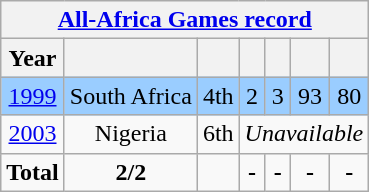<table class="wikitable" style="text-align: center;">
<tr>
<th colspan=8><a href='#'>All-Africa Games record</a></th>
</tr>
<tr>
<th>Year</th>
<th></th>
<th></th>
<th></th>
<th></th>
<th></th>
<th></th>
</tr>
<tr style="background:#9acdff;">
<td><a href='#'>1999</a></td>
<td>South Africa</td>
<td>4th</td>
<td>2</td>
<td>3</td>
<td>93</td>
<td>80</td>
</tr>
<tr>
<td><a href='#'>2003</a></td>
<td>Nigeria</td>
<td>6th</td>
<td colspan=4 align=center><em>Unavailable</em></td>
</tr>
<tr>
<td><strong>Total</strong></td>
<td><strong>2/2</strong></td>
<td></td>
<td><strong>-</strong></td>
<td><strong>-</strong></td>
<td><strong>-</strong></td>
<td><strong>-</strong></td>
</tr>
</table>
